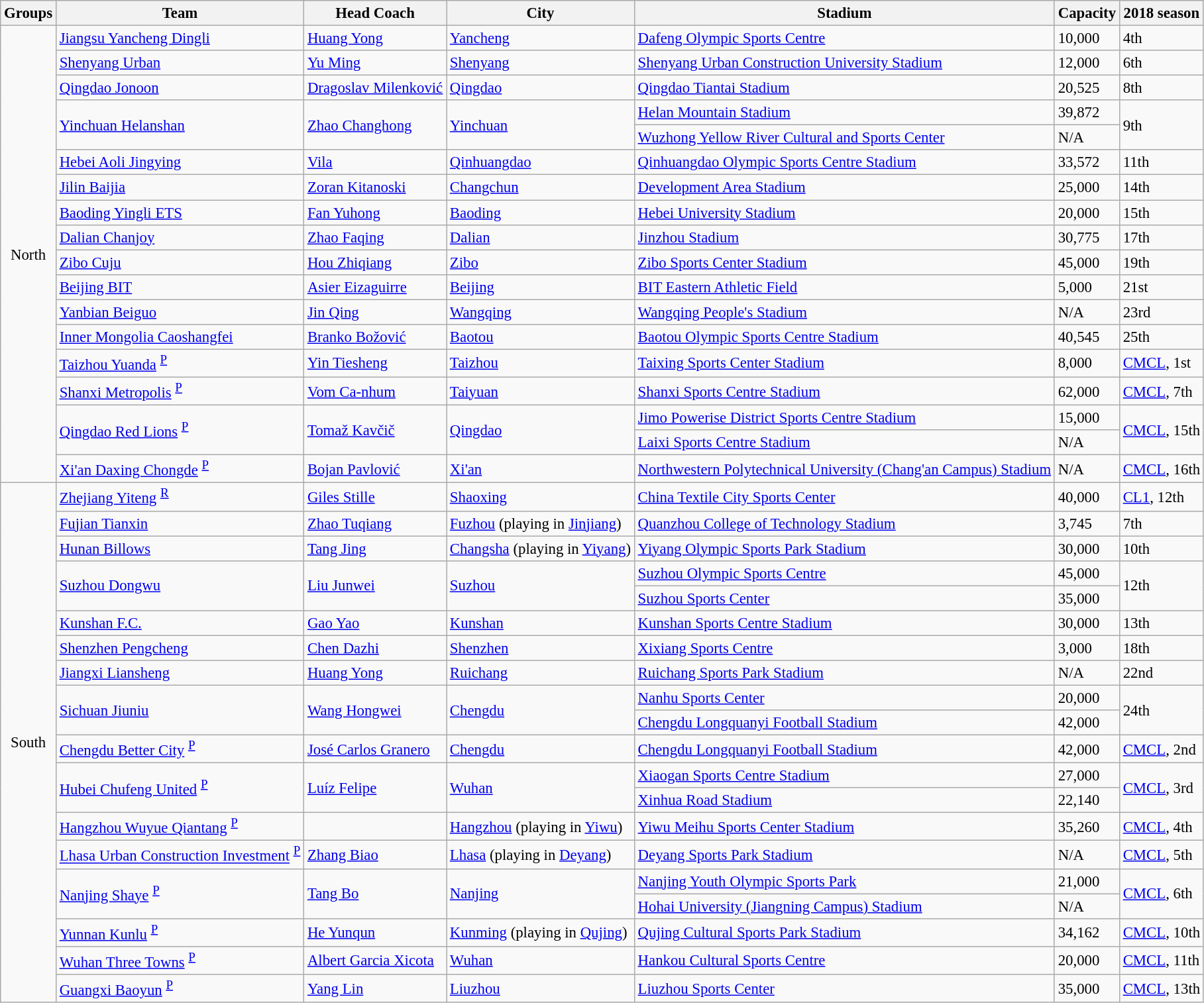<table class="wikitable sortable" style="font-size:95%">
<tr>
<th>Groups</th>
<th>Team</th>
<th>Head Coach</th>
<th>City</th>
<th>Stadium</th>
<th>Capacity</th>
<th>2018 season</th>
</tr>
<tr>
<td rowspan="18" style="text-align:center;">North</td>
<td><a href='#'>Jiangsu Yancheng Dingli</a></td>
<td> <a href='#'>Huang Yong</a></td>
<td><a href='#'>Yancheng</a></td>
<td><a href='#'>Dafeng Olympic Sports Centre</a></td>
<td>10,000</td>
<td data-sort-value="4">4th</td>
</tr>
<tr>
<td><a href='#'>Shenyang Urban</a></td>
<td> <a href='#'>Yu Ming</a></td>
<td><a href='#'>Shenyang</a></td>
<td><a href='#'>Shenyang Urban Construction University Stadium</a></td>
<td>12,000</td>
<td data-sort-value="6">6th</td>
</tr>
<tr>
<td><a href='#'>Qingdao Jonoon</a></td>
<td> <a href='#'>Dragoslav Milenković</a></td>
<td><a href='#'>Qingdao</a></td>
<td><a href='#'>Qingdao Tiantai Stadium</a></td>
<td>20,525</td>
<td data-sort-value="8">8th</td>
</tr>
<tr>
<td rowspan="2"><a href='#'>Yinchuan Helanshan</a></td>
<td rowspan="2"> <a href='#'>Zhao Changhong</a></td>
<td rowspan="2"><a href='#'>Yinchuan</a></td>
<td><a href='#'>Helan Mountain Stadium</a></td>
<td>39,872</td>
<td rowspan="2">9th</td>
</tr>
<tr>
<td><a href='#'>Wuzhong Yellow River Cultural and Sports Center</a></td>
<td>N/A</td>
</tr>
<tr>
<td><a href='#'>Hebei Aoli Jingying</a></td>
<td> <a href='#'>Vila</a></td>
<td><a href='#'>Qinhuangdao</a></td>
<td><a href='#'>Qinhuangdao Olympic Sports Centre Stadium</a></td>
<td>33,572</td>
<td data-sort-value="11">11th</td>
</tr>
<tr>
<td><a href='#'>Jilin Baijia</a></td>
<td> <a href='#'>Zoran Kitanoski</a></td>
<td><a href='#'>Changchun</a></td>
<td><a href='#'>Development Area Stadium</a></td>
<td>25,000</td>
<td data-sort-value="14">14th</td>
</tr>
<tr>
<td><a href='#'>Baoding Yingli ETS</a></td>
<td> <a href='#'>Fan Yuhong</a></td>
<td><a href='#'>Baoding</a></td>
<td><a href='#'>Hebei University Stadium</a></td>
<td>20,000</td>
<td data-sort-value="15">15th</td>
</tr>
<tr>
<td><a href='#'>Dalian Chanjoy</a></td>
<td> <a href='#'>Zhao Faqing</a></td>
<td><a href='#'>Dalian</a></td>
<td><a href='#'>Jinzhou Stadium</a></td>
<td>30,775</td>
<td data-sort-value="17">17th</td>
</tr>
<tr>
<td><a href='#'>Zibo Cuju</a></td>
<td> <a href='#'>Hou Zhiqiang</a></td>
<td><a href='#'>Zibo</a></td>
<td><a href='#'>Zibo Sports Center Stadium</a></td>
<td>45,000</td>
<td data-sort-value="19">19th</td>
</tr>
<tr>
<td><a href='#'>Beijing BIT</a></td>
<td> <a href='#'>Asier Eizaguirre</a></td>
<td><a href='#'>Beijing</a></td>
<td><a href='#'>BIT Eastern Athletic Field</a></td>
<td>5,000</td>
<td data-sort-value="21">21st</td>
</tr>
<tr>
<td><a href='#'>Yanbian Beiguo</a></td>
<td> <a href='#'>Jin Qing</a></td>
<td><a href='#'>Wangqing</a></td>
<td><a href='#'>Wangqing People's Stadium</a></td>
<td>N/A</td>
<td data-sort-value="23">23rd</td>
</tr>
<tr>
<td><a href='#'>Inner Mongolia Caoshangfei</a></td>
<td> <a href='#'>Branko Božović</a></td>
<td><a href='#'>Baotou</a></td>
<td><a href='#'>Baotou Olympic Sports Centre Stadium</a></td>
<td>40,545</td>
<td data-sort-value="25">25th</td>
</tr>
<tr>
<td><a href='#'>Taizhou Yuanda</a> <sup><a href='#'>P</a></sup></td>
<td> <a href='#'>Yin Tiesheng</a></td>
<td><a href='#'>Taizhou</a></td>
<td><a href='#'>Taixing Sports Center Stadium</a></td>
<td>8,000</td>
<td data-sort-value="29"><a href='#'>CMCL</a>, 1st</td>
</tr>
<tr>
<td><a href='#'>Shanxi Metropolis</a> <sup><a href='#'>P</a></sup></td>
<td> <a href='#'>Vom Ca-nhum</a></td>
<td><a href='#'>Taiyuan</a></td>
<td><a href='#'>Shanxi Sports Centre Stadium</a></td>
<td>62,000</td>
<td data-sort-value="35"><a href='#'>CMCL</a>, 7th</td>
</tr>
<tr>
<td rowspan="2"><a href='#'>Qingdao Red Lions</a> <sup><a href='#'>P</a></sup></td>
<td rowspan="2"> <a href='#'>Tomaž Kavčič</a></td>
<td rowspan="2"><a href='#'>Qingdao</a></td>
<td><a href='#'>Jimo Powerise District Sports Centre Stadium</a></td>
<td>15,000</td>
<td rowspan="2"><a href='#'>CMCL</a>, 15th</td>
</tr>
<tr>
<td><a href='#'>Laixi Sports Centre Stadium</a></td>
<td>N/A</td>
</tr>
<tr>
<td><a href='#'>Xi'an Daxing Chongde</a> <sup><a href='#'>P</a></sup></td>
<td> <a href='#'>Bojan Pavlović</a></td>
<td><a href='#'>Xi'an</a></td>
<td><a href='#'>Northwestern Polytechnical University (Chang'an Campus) Stadium</a></td>
<td>N/A</td>
<td data-sort-value="44"><a href='#'>CMCL</a>, 16th</td>
</tr>
<tr>
<td rowspan="20" style="text-align:center;">South</td>
<td><a href='#'>Zhejiang Yiteng</a> <sup><a href='#'>R</a></sup></td>
<td> <a href='#'>Giles Stille</a></td>
<td><a href='#'>Shaoxing</a></td>
<td><a href='#'>China Textile City Sports Center</a></td>
<td>40,000</td>
<td data-sort-value="1"><a href='#'>CL1</a>, 12th</td>
</tr>
<tr>
<td><a href='#'>Fujian Tianxin</a></td>
<td> <a href='#'>Zhao Tuqiang</a></td>
<td><a href='#'>Fuzhou</a> (playing in <a href='#'>Jinjiang</a>)</td>
<td><a href='#'>Quanzhou College of Technology Stadium</a></td>
<td>3,745</td>
<td data-sort-value="7">7th</td>
</tr>
<tr>
<td><a href='#'>Hunan Billows</a></td>
<td> <a href='#'>Tang Jing</a></td>
<td><a href='#'>Changsha</a> (playing in <a href='#'>Yiyang</a>)</td>
<td><a href='#'>Yiyang Olympic Sports Park Stadium</a></td>
<td>30,000</td>
<td data-sort-value="10">10th</td>
</tr>
<tr>
<td rowspan="2"><a href='#'>Suzhou Dongwu</a></td>
<td rowspan="2"> <a href='#'>Liu Junwei</a></td>
<td rowspan="2"><a href='#'>Suzhou</a></td>
<td><a href='#'>Suzhou Olympic Sports Centre</a></td>
<td>45,000</td>
<td rowspan="2">12th</td>
</tr>
<tr>
<td><a href='#'>Suzhou Sports Center</a></td>
<td>35,000</td>
</tr>
<tr>
<td><a href='#'>Kunshan F.C.</a></td>
<td> <a href='#'>Gao Yao</a></td>
<td><a href='#'>Kunshan</a></td>
<td><a href='#'>Kunshan Sports Centre Stadium</a></td>
<td>30,000</td>
<td data-sort-value="13">13th</td>
</tr>
<tr>
<td><a href='#'>Shenzhen Pengcheng</a></td>
<td> <a href='#'>Chen Dazhi</a></td>
<td><a href='#'>Shenzhen</a></td>
<td><a href='#'>Xixiang Sports Centre</a></td>
<td>3,000</td>
<td data-sort-value="18">18th</td>
</tr>
<tr>
<td><a href='#'>Jiangxi Liansheng</a></td>
<td> <a href='#'>Huang Yong</a></td>
<td><a href='#'>Ruichang</a></td>
<td><a href='#'>Ruichang Sports Park Stadium</a></td>
<td>N/A</td>
<td data-sort-value="22">22nd</td>
</tr>
<tr>
<td rowspan="2"><a href='#'>Sichuan Jiuniu</a></td>
<td rowspan="2"> <a href='#'>Wang Hongwei</a></td>
<td rowspan="2"><a href='#'>Chengdu</a></td>
<td><a href='#'>Nanhu Sports Center</a></td>
<td>20,000</td>
<td rowspan="2">24th</td>
</tr>
<tr>
<td><a href='#'>Chengdu Longquanyi Football Stadium</a></td>
<td>42,000</td>
</tr>
<tr>
<td><a href='#'>Chengdu Better City</a> <sup><a href='#'>P</a></sup></td>
<td> <a href='#'>José Carlos Granero</a></td>
<td><a href='#'>Chengdu</a></td>
<td><a href='#'>Chengdu Longquanyi Football Stadium</a></td>
<td>42,000</td>
<td data-sort-value="30"><a href='#'>CMCL</a>, 2nd</td>
</tr>
<tr>
<td rowspan="2"><a href='#'>Hubei Chufeng United</a> <sup><a href='#'>P</a></sup></td>
<td rowspan="2"> <a href='#'>Luíz Felipe</a></td>
<td rowspan="2"><a href='#'>Wuhan</a></td>
<td><a href='#'>Xiaogan Sports Centre Stadium</a></td>
<td>27,000</td>
<td rowspan="2"><a href='#'>CMCL</a>, 3rd</td>
</tr>
<tr>
<td><a href='#'>Xinhua Road Stadium</a></td>
<td>22,140</td>
</tr>
<tr>
<td><a href='#'>Hangzhou Wuyue Qiantang</a> <sup><a href='#'>P</a></sup></td>
<td></td>
<td><a href='#'>Hangzhou</a> (playing in <a href='#'>Yiwu</a>)</td>
<td><a href='#'>Yiwu Meihu Sports Center Stadium</a></td>
<td>35,260</td>
<td data-sort-value="32"><a href='#'>CMCL</a>, 4th</td>
</tr>
<tr>
<td><a href='#'>Lhasa Urban Construction Investment</a> <sup><a href='#'>P</a></sup></td>
<td> <a href='#'>Zhang Biao</a></td>
<td><a href='#'>Lhasa</a> (playing in <a href='#'>Deyang</a>)</td>
<td><a href='#'>Deyang Sports Park Stadium</a></td>
<td>N/A</td>
<td data-sort-value="33"><a href='#'>CMCL</a>, 5th</td>
</tr>
<tr>
<td rowspan="2"><a href='#'>Nanjing Shaye</a> <sup><a href='#'>P</a></sup></td>
<td rowspan="2"> <a href='#'>Tang Bo</a></td>
<td rowspan="2"><a href='#'>Nanjing</a></td>
<td><a href='#'>Nanjing Youth Olympic Sports Park</a></td>
<td>21,000</td>
<td rowspan="2"><a href='#'>CMCL</a>, 6th</td>
</tr>
<tr>
<td><a href='#'>Hohai University (Jiangning Campus) Stadium</a></td>
<td>N/A</td>
</tr>
<tr>
<td><a href='#'>Yunnan Kunlu</a> <sup><a href='#'>P</a></sup></td>
<td> <a href='#'>He Yunqun</a></td>
<td><a href='#'>Kunming</a> (playing in <a href='#'>Qujing</a>)</td>
<td><a href='#'>Qujing Cultural Sports Park Stadium</a></td>
<td>34,162</td>
<td data-sort-value="38"><a href='#'>CMCL</a>, 10th</td>
</tr>
<tr>
<td><a href='#'>Wuhan Three Towns</a> <sup><a href='#'>P</a></sup></td>
<td> <a href='#'>Albert Garcia Xicota</a></td>
<td><a href='#'>Wuhan</a></td>
<td><a href='#'>Hankou Cultural Sports Centre</a></td>
<td>20,000</td>
<td data-sort-value="39"><a href='#'>CMCL</a>, 11th</td>
</tr>
<tr>
<td><a href='#'>Guangxi Baoyun</a> <sup><a href='#'>P</a></sup></td>
<td> <a href='#'>Yang Lin</a></td>
<td><a href='#'>Liuzhou</a></td>
<td><a href='#'>Liuzhou Sports Center</a></td>
<td>35,000</td>
<td data-sort-value="41"><a href='#'>CMCL</a>, 13th</td>
</tr>
</table>
